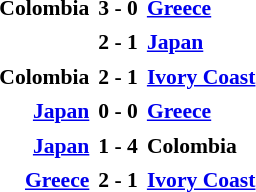<table cellpadding="2" style="font-size:90%; margin: 0 auto;">
<tr>
<td style="width:40%; text-align:right;"><strong>Colombia</strong></td>
<td style="text-align:center;"><strong>3 - 0</strong></td>
<td><strong><a href='#'>Greece</a></strong></td>
</tr>
<tr>
<td style="width:40%; text-align:right;"></td>
<td style="text-align:center;"><strong>2 - 1</strong></td>
<td><strong><a href='#'>Japan</a></strong></td>
</tr>
<tr>
<td style="width:40%; text-align:right;"><strong>Colombia</strong></td>
<td style="text-align:center;"><strong>2 - 1</strong></td>
<td><strong><a href='#'>Ivory Coast</a></strong></td>
</tr>
<tr>
<td style="width:40%; text-align:right;"><strong><a href='#'>Japan</a></strong></td>
<td style="text-align:center;"><strong>0 - 0</strong></td>
<td><strong><a href='#'>Greece</a></strong></td>
</tr>
<tr>
<td style="width:40%; text-align:right;"><strong><a href='#'>Japan</a></strong></td>
<td style="text-align:center;"><strong>1 - 4</strong></td>
<td><strong>Colombia</strong></td>
</tr>
<tr>
<td style="width:40%; text-align:right;"><strong><a href='#'>Greece</a></strong></td>
<td style="text-align:center;"><strong>2 - 1</strong></td>
<td><strong><a href='#'>Ivory Coast</a></strong></td>
</tr>
</table>
